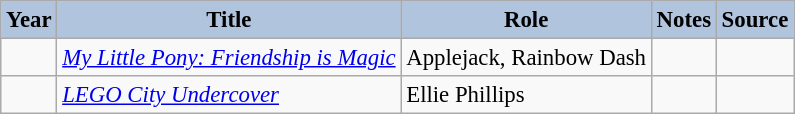<table class="wikitable sortable plainrowheaders" style="width=95%; font-size: 95%;">
<tr>
<th style="background:#b0c4de;">Year</th>
<th style="background:#b0c4de;">Title</th>
<th style="background:#b0c4de;">Role</th>
<th style="background:#b0c4de;" class="unsortable">Notes</th>
<th style="background:#b0c4de;" class="unsortable">Source</th>
</tr>
<tr>
<td></td>
<td><em><a href='#'>My Little Pony: Friendship is Magic</a></em></td>
<td>Applejack, Rainbow Dash</td>
<td> </td>
<td> </td>
</tr>
<tr>
<td></td>
<td><em><a href='#'>LEGO City Undercover</a></em></td>
<td>Ellie Phillips</td>
<td> </td>
<td> </td>
</tr>
</table>
